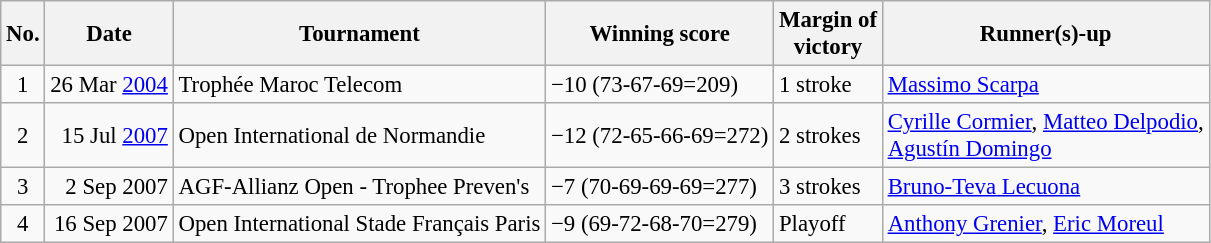<table class="wikitable" style="font-size:95%;">
<tr>
<th>No.</th>
<th>Date</th>
<th>Tournament</th>
<th>Winning score</th>
<th>Margin of<br>victory</th>
<th>Runner(s)-up</th>
</tr>
<tr>
<td align=center>1</td>
<td align=right>26 Mar <a href='#'>2004</a></td>
<td>Trophée Maroc Telecom</td>
<td>−10 (73-67-69=209)</td>
<td>1 stroke</td>
<td> <a href='#'>Massimo Scarpa</a></td>
</tr>
<tr>
<td align=center>2</td>
<td align=right>15 Jul <a href='#'>2007</a></td>
<td>Open International de Normandie</td>
<td>−12 (72-65-66-69=272)</td>
<td>2 strokes</td>
<td> <a href='#'>Cyrille Cormier</a>,  <a href='#'>Matteo Delpodio</a>,<br> <a href='#'>Agustín Domingo</a></td>
</tr>
<tr>
<td align=center>3</td>
<td align=right>2 Sep 2007</td>
<td>AGF-Allianz Open - Trophee Preven's</td>
<td>−7 (70-69-69-69=277)</td>
<td>3 strokes</td>
<td> <a href='#'>Bruno-Teva Lecuona</a></td>
</tr>
<tr>
<td align=center>4</td>
<td align=right>16 Sep 2007</td>
<td>Open International Stade Français Paris</td>
<td>−9 (69-72-68-70=279)</td>
<td>Playoff</td>
<td> <a href='#'>Anthony Grenier</a>,  <a href='#'>Eric Moreul</a></td>
</tr>
</table>
